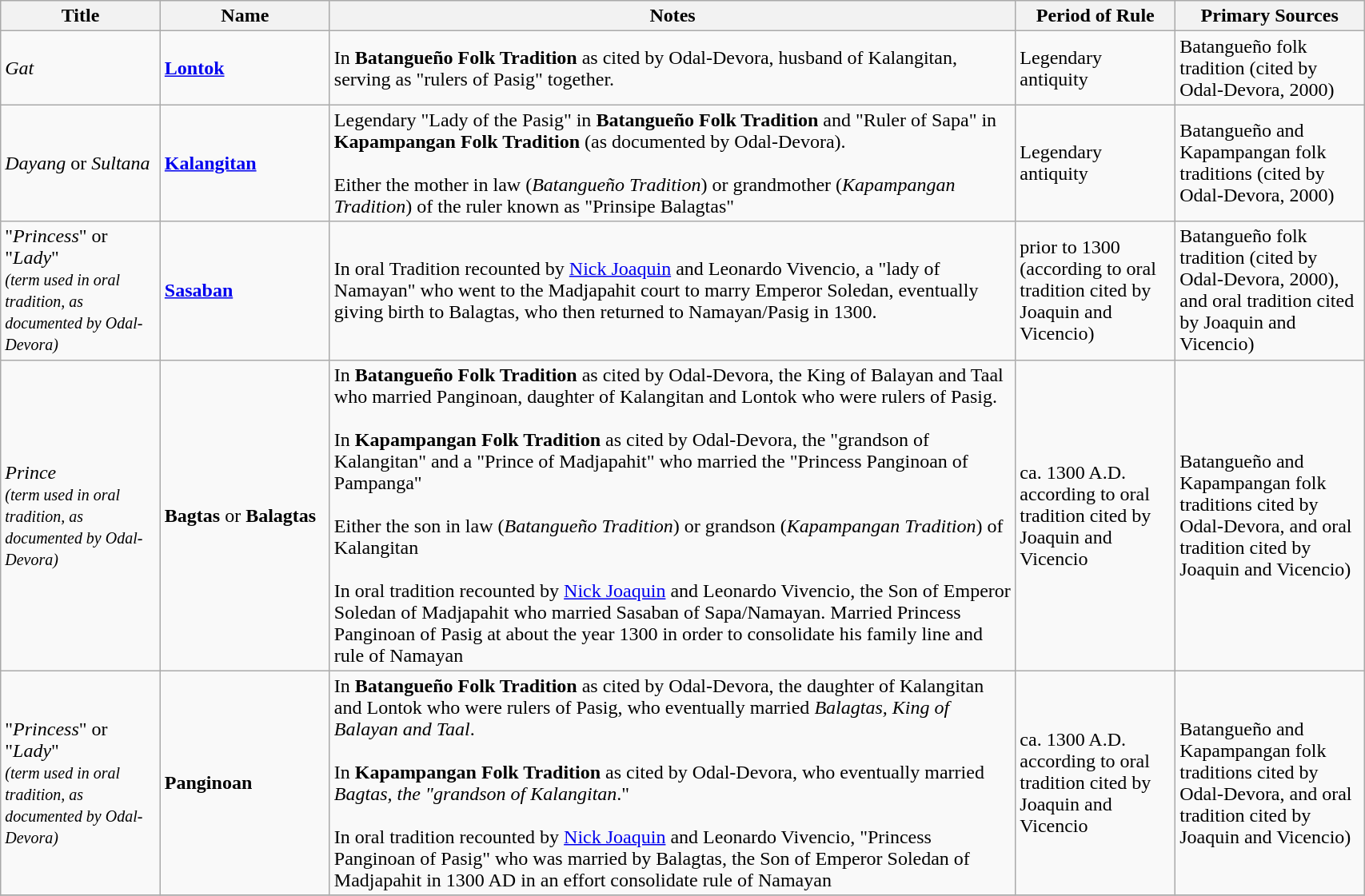<table width=90% class="wikitable">
<tr>
<th width=5%,>Title</th>
<th width=5%,>Name</th>
<th width=25%>Notes</th>
<th width=5%>Period of Rule</th>
<th width=5%>Primary Sources</th>
</tr>
<tr>
<td><em>Gat</em></td>
<td><strong><a href='#'>Lontok</a></strong></td>
<td>In <strong>Batangueño Folk Tradition</strong> as cited by Odal-Devora, husband of Kalangitan, serving as "rulers of Pasig" together.</td>
<td>Legendary antiquity</td>
<td>Batangueño folk tradition (cited by Odal-Devora, 2000)</td>
</tr>
<tr>
<td><em>Dayang</em> or <em>Sultana</em></td>
<td><strong><a href='#'>Kalangitan</a></strong></td>
<td>Legendary "Lady of the Pasig" in <strong>Batangueño Folk Tradition</strong> and "Ruler of Sapa" in <strong>Kapampangan Folk Tradition</strong> (as documented by Odal-Devora). <br><br> Either the mother in law (<em>Batangueño Tradition</em>) or grandmother (<em>Kapampangan Tradition</em>) of the ruler known as "Prinsipe Balagtas"</td>
<td>Legendary antiquity</td>
<td>Batangueño and Kapampangan folk traditions (cited by Odal-Devora, 2000)</td>
</tr>
<tr>
<td>"<em>Princess</em>" or "<em>Lady</em>"<em><br><small>(term used in oral tradition, as documented by Odal-Devora)</small></em></td>
<td><strong><a href='#'>Sasaban</a></strong></td>
<td>In oral Tradition recounted by <a href='#'>Nick Joaquin</a> and Leonardo Vivencio, a "lady of Namayan" who went to the Madjapahit court to marry Emperor Soledan, eventually giving birth to Balagtas, who then returned to Namayan/Pasig in 1300.</td>
<td>prior to 1300<br> (according to oral tradition cited by Joaquin and Vicencio)</td>
<td>Batangueño folk tradition (cited by Odal-Devora, 2000), and oral tradition cited by Joaquin and Vicencio)</td>
</tr>
<tr>
<td><em>Prince</em><em><br><small>(term used in oral tradition, as documented by Odal-Devora)</small></em></td>
<td><strong>Bagtas</strong> or <strong>Balagtas</strong></td>
<td>In <strong>Batangueño Folk Tradition</strong> as cited by Odal-Devora, the King of Balayan and Taal who married Panginoan, daughter of Kalangitan and Lontok who were rulers of Pasig.<br> <br> In <strong>Kapampangan Folk Tradition</strong> as cited by Odal-Devora, the "grandson of Kalangitan" and a "Prince of Madjapahit" who married the "Princess Panginoan of Pampanga"<br><br> Either the son in law (<em>Batangueño Tradition</em>) or grandson (<em>Kapampangan Tradition</em>) of Kalangitan<br> <br> In oral tradition recounted by <a href='#'>Nick Joaquin</a> and Leonardo Vivencio, the Son of Emperor Soledan of Madjapahit who married Sasaban of Sapa/Namayan. Married Princess Panginoan of Pasig at about the year 1300 in order to consolidate his family line and rule of Namayan</td>
<td>ca. 1300 A.D. according to oral tradition cited by Joaquin and Vicencio</td>
<td>Batangueño and Kapampangan folk traditions cited by Odal-Devora, and oral tradition cited by Joaquin and Vicencio)</td>
</tr>
<tr>
<td>"<em>Princess</em>" or "<em>Lady</em>"<em><br><small>(term used in oral tradition, as documented by Odal-Devora)</small></em></td>
<td><strong>Panginoan</strong></td>
<td>In <strong>Batangueño Folk Tradition</strong> as cited by Odal-Devora, the daughter of Kalangitan and Lontok who were rulers of Pasig, who eventually married <em>Balagtas, King of Balayan and Taal</em>.<br> <br>In <strong>Kapampangan Folk Tradition</strong> as cited by Odal-Devora, who eventually married <em>Bagtas, the "grandson of Kalangitan</em>."<br> <br> In oral tradition recounted by <a href='#'>Nick Joaquin</a> and Leonardo Vivencio, "Princess Panginoan of Pasig" who was married by Balagtas, the Son of Emperor Soledan of Madjapahit in 1300 AD in an effort consolidate rule of Namayan</td>
<td>ca. 1300 A.D. according to oral tradition cited by Joaquin and Vicencio</td>
<td>Batangueño and Kapampangan folk traditions cited by Odal-Devora, and oral tradition cited by Joaquin and Vicencio)</td>
</tr>
<tr>
</tr>
</table>
